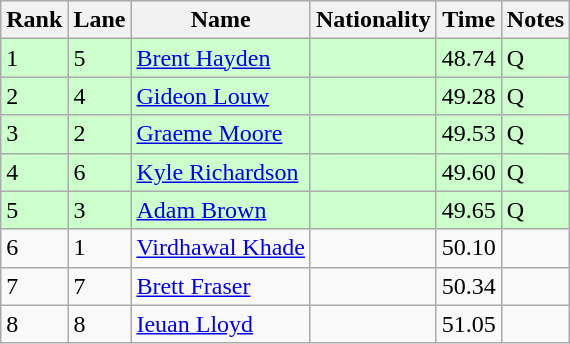<table class="wikitable">
<tr>
<th>Rank</th>
<th>Lane</th>
<th>Name</th>
<th>Nationality</th>
<th>Time</th>
<th>Notes</th>
</tr>
<tr bgcolor=ccffcc>
<td>1</td>
<td>5</td>
<td><a href='#'>Brent Hayden</a></td>
<td></td>
<td>48.74</td>
<td>Q</td>
</tr>
<tr bgcolor=ccffcc>
<td>2</td>
<td>4</td>
<td><a href='#'>Gideon Louw</a></td>
<td></td>
<td>49.28</td>
<td>Q</td>
</tr>
<tr bgcolor=ccffcc>
<td>3</td>
<td>2</td>
<td><a href='#'>Graeme Moore</a></td>
<td></td>
<td>49.53</td>
<td>Q</td>
</tr>
<tr bgcolor=ccffcc>
<td>4</td>
<td>6</td>
<td><a href='#'>Kyle Richardson</a></td>
<td></td>
<td>49.60</td>
<td>Q</td>
</tr>
<tr bgcolor=ccffcc>
<td>5</td>
<td>3</td>
<td><a href='#'>Adam Brown</a></td>
<td></td>
<td>49.65</td>
<td>Q</td>
</tr>
<tr>
<td>6</td>
<td>1</td>
<td><a href='#'>Virdhawal Khade</a></td>
<td></td>
<td>50.10</td>
<td></td>
</tr>
<tr>
<td>7</td>
<td>7</td>
<td><a href='#'>Brett Fraser</a></td>
<td></td>
<td>50.34</td>
<td></td>
</tr>
<tr>
<td>8</td>
<td>8</td>
<td><a href='#'>Ieuan Lloyd</a></td>
<td></td>
<td>51.05</td>
<td></td>
</tr>
</table>
